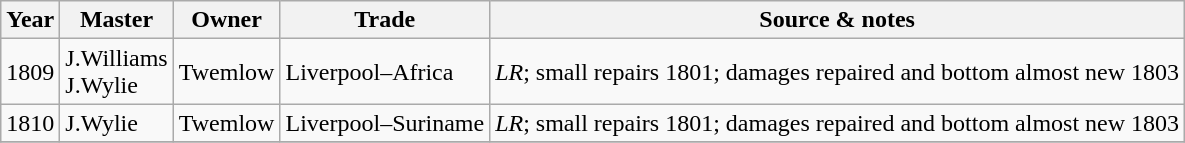<table class="sortable wikitable">
<tr>
<th>Year</th>
<th>Master</th>
<th>Owner</th>
<th>Trade</th>
<th>Source & notes</th>
</tr>
<tr>
<td>1809</td>
<td>J.Williams<br>J.Wylie</td>
<td>Twemlow</td>
<td>Liverpool–Africa</td>
<td><em>LR</em>; small repairs 1801; damages repaired and bottom almost new 1803</td>
</tr>
<tr>
<td>1810</td>
<td>J.Wylie</td>
<td>Twemlow</td>
<td>Liverpool–Suriname</td>
<td><em>LR</em>; small repairs 1801; damages repaired and bottom almost new 1803</td>
</tr>
<tr>
</tr>
</table>
